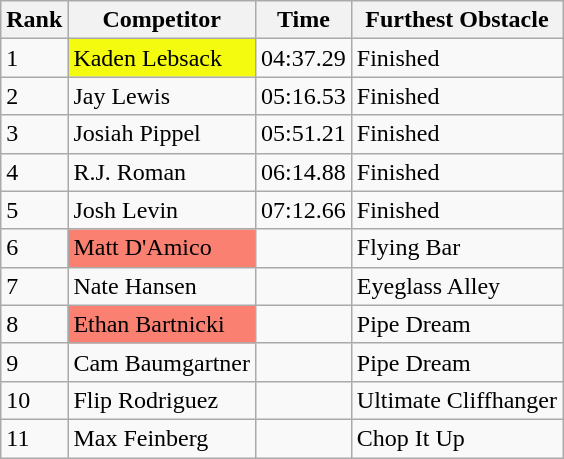<table class="wikitable sortable collapsible">
<tr>
<th>Rank</th>
<th>Competitor</th>
<th>Time</th>
<th>Furthest Obstacle</th>
</tr>
<tr>
<td>1</td>
<td style="background-color:#F4FB0E">Kaden Lebsack</td>
<td>04:37.29</td>
<td>Finished</td>
</tr>
<tr>
<td>2</td>
<td>Jay Lewis</td>
<td>05:16.53</td>
<td>Finished</td>
</tr>
<tr>
<td>3</td>
<td>Josiah Pippel</td>
<td>05:51.21</td>
<td>Finished</td>
</tr>
<tr>
<td>4</td>
<td>R.J. Roman</td>
<td>06:14.88</td>
<td>Finished</td>
</tr>
<tr>
<td>5</td>
<td>Josh Levin</td>
<td>07:12.66</td>
<td>Finished</td>
</tr>
<tr>
<td>6</td>
<td style="background-color:#FA8072">Matt D'Amico</td>
<td></td>
<td>Flying Bar</td>
</tr>
<tr>
<td>7</td>
<td>Nate Hansen</td>
<td></td>
<td>Eyeglass Alley</td>
</tr>
<tr>
<td>8</td>
<td style="background-color:#FA8072">Ethan Bartnicki</td>
<td></td>
<td>Pipe Dream</td>
</tr>
<tr>
<td>9</td>
<td>Cam Baumgartner</td>
<td></td>
<td>Pipe Dream</td>
</tr>
<tr>
<td>10</td>
<td>Flip Rodriguez</td>
<td></td>
<td>Ultimate Cliffhanger</td>
</tr>
<tr>
<td>11</td>
<td>Max Feinberg</td>
<td></td>
<td>Chop It Up</td>
</tr>
</table>
